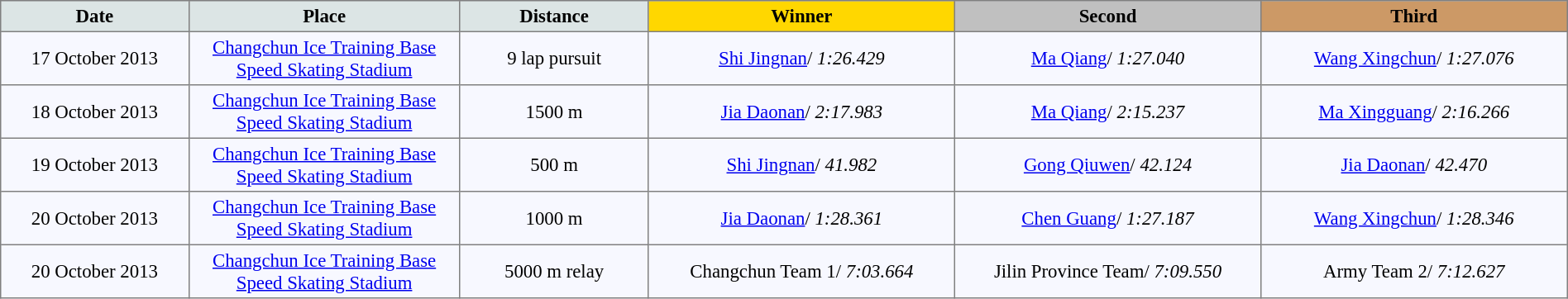<table bgcolor="#f7f8ff" cellpadding="3" cellspacing="0" border="1" style="font-size: 95%; border: gray solid 1px; border-collapse: collapse;">
<tr bgcolor="#CCCCCC">
<td align="center" bgcolor="#DCE5E5" width="150"><strong>Date</strong></td>
<td align="center" bgcolor="#DCE5E5" width="220"><strong>Place</strong></td>
<td align="center" bgcolor="#DCE5E5" width="150"><strong>Distance</strong></td>
<td align="center" bgcolor="gold" width="250"><strong>Winner</strong></td>
<td align="center" bgcolor="silver" width="250"><strong>Second</strong></td>
<td align="center" bgcolor="CC9966" width="250"><strong>Third</strong></td>
</tr>
<tr align="left">
<td align="center">17 October 2013</td>
<td align="center"><a href='#'>Changchun Ice Training Base Speed Skating Stadium</a></td>
<td align="center">9 lap pursuit</td>
<td align="center"><a href='#'>Shi Jingnan</a>/ <em>1:26.429</em></td>
<td align="center"><a href='#'>Ma Qiang</a>/ <em>1:27.040</em></td>
<td align="center"><a href='#'>Wang Xingchun</a>/ <em>1:27.076</em></td>
</tr>
<tr align="left">
<td align="center">18 October 2013</td>
<td align="center"><a href='#'>Changchun Ice Training Base Speed Skating Stadium</a></td>
<td align="center">1500 m</td>
<td align="center"><a href='#'>Jia Daonan</a>/ <em>2:17.983</em></td>
<td align="center"><a href='#'>Ma Qiang</a>/ <em>2:15.237</em></td>
<td align="center"><a href='#'>Ma Xingguang</a>/ <em>2:16.266</em></td>
</tr>
<tr align="left">
<td align="center">19 October 2013</td>
<td align="center"><a href='#'>Changchun Ice Training Base Speed Skating Stadium</a></td>
<td align="center">500 m</td>
<td align="center"><a href='#'>Shi Jingnan</a>/ <em>41.982</em></td>
<td align="center"><a href='#'>Gong Qiuwen</a>/ <em>42.124</em></td>
<td align="center"><a href='#'>Jia Daonan</a>/ <em>42.470</em></td>
</tr>
<tr align="left">
<td align="center">20 October 2013</td>
<td align="center"><a href='#'>Changchun Ice Training Base Speed Skating Stadium</a></td>
<td align="center">1000 m</td>
<td align="center"><a href='#'>Jia Daonan</a>/ <em>1:28.361</em></td>
<td align="center"><a href='#'>Chen Guang</a>/ <em>1:27.187</em></td>
<td align="center"><a href='#'>Wang Xingchun</a>/ <em>1:28.346</em></td>
</tr>
<tr align="left">
<td align="center">20 October 2013</td>
<td align="center"><a href='#'>Changchun Ice Training Base Speed Skating Stadium</a></td>
<td align="center">5000 m relay</td>
<td align="center">Changchun Team 1/ <em>7:03.664</em></td>
<td align="center">Jilin Province Team/ <em>7:09.550</em></td>
<td align="center">Army Team 2/ <em>7:12.627</em></td>
</tr>
</table>
